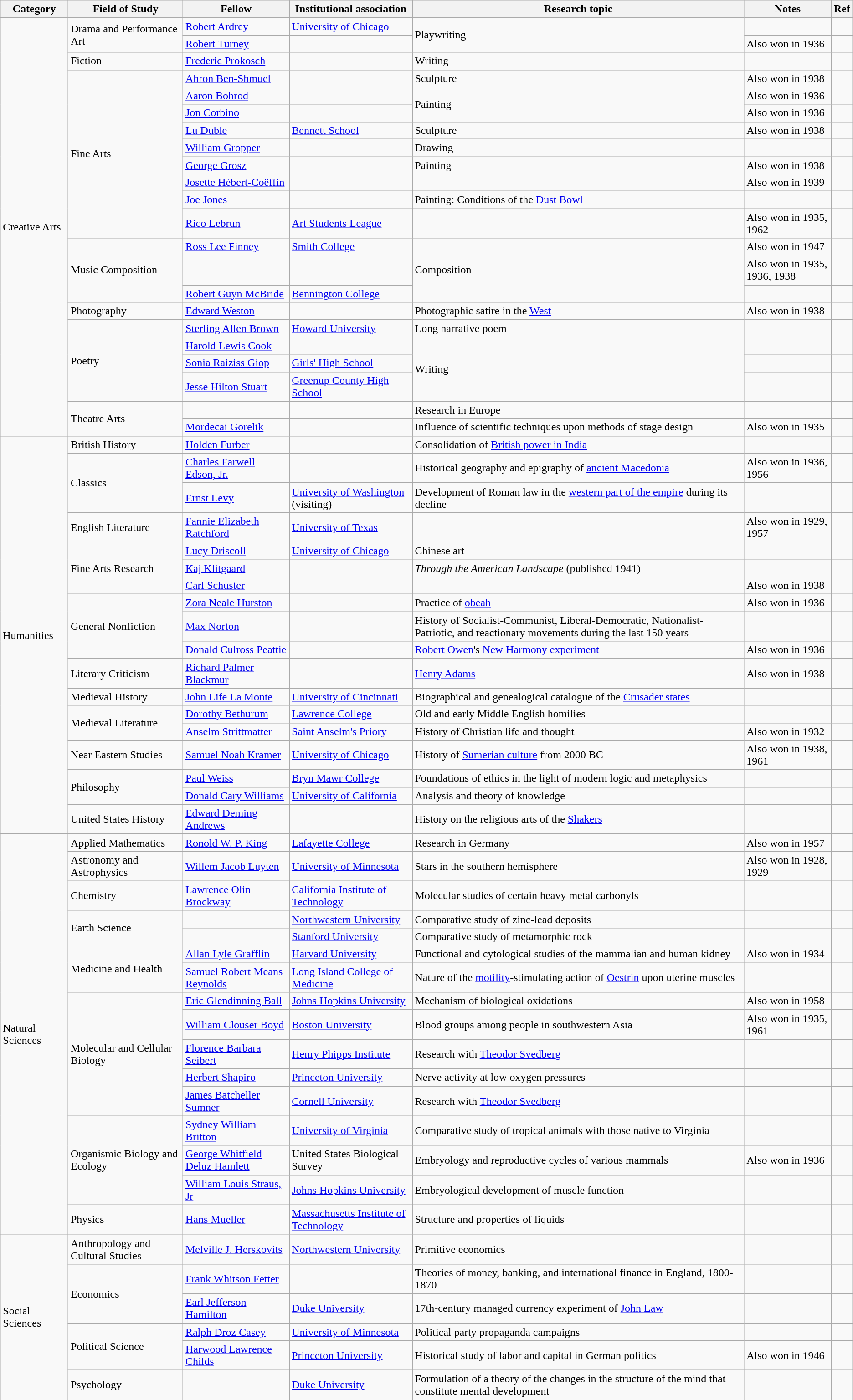<table class="wikitable sortable static-row-numbers static-row-header-text">
<tr>
<th>Category</th>
<th>Field of Study</th>
<th>Fellow</th>
<th>Institutional association </th>
<th>Research topic</th>
<th>Notes</th>
<th class="unsortable">Ref</th>
</tr>
<tr>
<td rowspan="22">Creative Arts</td>
<td rowspan="2">Drama and Performance Art</td>
<td><a href='#'>Robert Ardrey</a></td>
<td><a href='#'>University of Chicago</a></td>
<td rowspan="2">Playwriting</td>
<td></td>
<td></td>
</tr>
<tr>
<td><a href='#'>Robert Turney</a></td>
<td></td>
<td>Also won in 1936</td>
<td></td>
</tr>
<tr>
<td>Fiction</td>
<td><a href='#'>Frederic Prokosch</a></td>
<td></td>
<td>Writing</td>
<td></td>
<td></td>
</tr>
<tr>
<td rowspan="9">Fine Arts</td>
<td><a href='#'>Ahron Ben-Shmuel</a></td>
<td></td>
<td>Sculpture</td>
<td>Also won in 1938</td>
<td></td>
</tr>
<tr>
<td><a href='#'>Aaron Bohrod</a></td>
<td></td>
<td rowspan="2">Painting</td>
<td>Also won in 1936</td>
<td></td>
</tr>
<tr>
<td><a href='#'>Jon Corbino</a></td>
<td></td>
<td>Also won in 1936</td>
<td></td>
</tr>
<tr>
<td><a href='#'>Lu Duble</a></td>
<td><a href='#'>Bennett School</a></td>
<td>Sculpture</td>
<td>Also won in 1938</td>
<td></td>
</tr>
<tr>
<td><a href='#'>William Gropper</a></td>
<td></td>
<td>Drawing</td>
<td></td>
<td></td>
</tr>
<tr>
<td><a href='#'>George Grosz</a></td>
<td></td>
<td>Painting</td>
<td>Also won in 1938</td>
<td></td>
</tr>
<tr>
<td><a href='#'>Josette Hébert-Coëffin</a></td>
<td></td>
<td></td>
<td>Also won in 1939</td>
<td></td>
</tr>
<tr>
<td><a href='#'>Joe Jones</a></td>
<td></td>
<td>Painting: Conditions of the <a href='#'>Dust Bowl</a></td>
<td></td>
<td></td>
</tr>
<tr>
<td><a href='#'>Rico Lebrun</a></td>
<td><a href='#'>Art Students League </a></td>
<td></td>
<td>Also won in 1935, 1962</td>
<td></td>
</tr>
<tr>
<td rowspan="3">Music Composition</td>
<td><a href='#'>Ross Lee Finney</a></td>
<td><a href='#'>Smith College</a></td>
<td rowspan="3">Composition</td>
<td>Also won in 1947</td>
<td></td>
</tr>
<tr>
<td></td>
<td></td>
<td>Also won in 1935, 1936, 1938</td>
<td></td>
</tr>
<tr>
<td><a href='#'>Robert Guyn McBride</a></td>
<td><a href='#'>Bennington College</a></td>
<td></td>
<td></td>
</tr>
<tr>
<td>Photography</td>
<td><a href='#'>Edward Weston</a></td>
<td></td>
<td>Photographic satire in the <a href='#'>West</a></td>
<td>Also won in 1938</td>
<td></td>
</tr>
<tr>
<td rowspan="4">Poetry</td>
<td><a href='#'>Sterling Allen Brown</a></td>
<td><a href='#'>Howard University</a></td>
<td>Long narrative poem</td>
<td></td>
<td></td>
</tr>
<tr>
<td><a href='#'>Harold Lewis Cook</a></td>
<td></td>
<td rowspan="3">Writing</td>
<td></td>
<td></td>
</tr>
<tr>
<td><a href='#'>Sonia Raiziss Giop</a></td>
<td><a href='#'>Girls' High School</a></td>
<td></td>
<td></td>
</tr>
<tr>
<td><a href='#'>Jesse Hilton Stuart</a></td>
<td><a href='#'>Greenup County High School</a></td>
<td></td>
<td></td>
</tr>
<tr>
<td rowspan="2">Theatre Arts</td>
<td></td>
<td></td>
<td>Research in Europe</td>
<td></td>
<td></td>
</tr>
<tr>
<td><a href='#'>Mordecai Gorelik</a></td>
<td></td>
<td>Influence of scientific techniques upon methods of stage design</td>
<td>Also won in 1935</td>
<td></td>
</tr>
<tr>
<td rowspan="18">Humanities</td>
<td>British History</td>
<td><a href='#'>Holden Furber</a></td>
<td></td>
<td>Consolidation of <a href='#'>British power in India</a></td>
<td></td>
<td></td>
</tr>
<tr>
<td rowspan="2">Classics</td>
<td><a href='#'>Charles Farwell Edson, Jr.</a></td>
<td></td>
<td>Historical geography and epigraphy of <a href='#'>ancient Macedonia</a></td>
<td>Also won in 1936, 1956</td>
<td></td>
</tr>
<tr>
<td><a href='#'>Ernst Levy</a></td>
<td><a href='#'>University of Washington</a> (visiting)</td>
<td>Development of Roman law in the <a href='#'>western part of the empire</a> during its decline</td>
<td></td>
<td></td>
</tr>
<tr>
<td>English Literature</td>
<td><a href='#'>Fannie Elizabeth Ratchford</a></td>
<td><a href='#'>University of Texas</a></td>
<td></td>
<td>Also won in 1929, 1957</td>
<td></td>
</tr>
<tr>
<td rowspan="3">Fine Arts Research</td>
<td><a href='#'>Lucy Driscoll</a></td>
<td><a href='#'>University of Chicago</a></td>
<td>Chinese art</td>
<td></td>
<td></td>
</tr>
<tr>
<td><a href='#'>Kaj Klitgaard</a></td>
<td></td>
<td><em>Through the American Landscape</em> (published 1941)</td>
<td></td>
<td></td>
</tr>
<tr>
<td><a href='#'>Carl Schuster</a></td>
<td></td>
<td></td>
<td>Also won in 1938</td>
<td></td>
</tr>
<tr>
<td rowspan="3">General Nonfiction</td>
<td><a href='#'>Zora Neale Hurston</a></td>
<td></td>
<td>Practice of <a href='#'>obeah</a></td>
<td>Also won in 1936</td>
<td></td>
</tr>
<tr>
<td><a href='#'>Max Norton</a></td>
<td></td>
<td>History of Socialist-Communist, Liberal-Democratic, Nationalist-Patriotic, and reactionary movements during the last 150 years</td>
<td></td>
<td></td>
</tr>
<tr>
<td><a href='#'>Donald Culross Peattie</a></td>
<td></td>
<td><a href='#'>Robert Owen</a>'s <a href='#'>New Harmony experiment</a></td>
<td>Also won in 1936</td>
<td></td>
</tr>
<tr>
<td>Literary Criticism</td>
<td><a href='#'>Richard Palmer Blackmur</a></td>
<td></td>
<td><a href='#'>Henry Adams</a></td>
<td>Also won in 1938</td>
<td></td>
</tr>
<tr>
<td>Medieval History</td>
<td><a href='#'>John Life La Monte</a></td>
<td><a href='#'>University of Cincinnati</a></td>
<td>Biographical and genealogical catalogue of the <a href='#'>Crusader states</a></td>
<td></td>
<td></td>
</tr>
<tr>
<td rowspan="2">Medieval Literature</td>
<td><a href='#'>Dorothy Bethurum</a></td>
<td><a href='#'>Lawrence College</a></td>
<td>Old and early Middle English homilies</td>
<td></td>
<td></td>
</tr>
<tr>
<td><a href='#'>Anselm Strittmatter</a></td>
<td><a href='#'>Saint Anselm's Priory</a></td>
<td>History of Christian life and thought</td>
<td>Also won in 1932</td>
<td></td>
</tr>
<tr>
<td>Near Eastern Studies</td>
<td><a href='#'>Samuel Noah Kramer</a></td>
<td><a href='#'>University of Chicago</a></td>
<td>History of <a href='#'>Sumerian culture</a> from 2000 BC</td>
<td>Also won in 1938, 1961</td>
<td></td>
</tr>
<tr>
<td rowspan="2">Philosophy</td>
<td><a href='#'>Paul Weiss</a></td>
<td><a href='#'>Bryn Mawr College</a></td>
<td>Foundations of ethics in the light of modern logic and metaphysics</td>
<td></td>
<td></td>
</tr>
<tr>
<td><a href='#'>Donald Cary Williams</a></td>
<td><a href='#'>University of California</a></td>
<td>Analysis and theory of knowledge</td>
<td></td>
<td></td>
</tr>
<tr>
<td>United States History</td>
<td><a href='#'>Edward Deming Andrews</a></td>
<td></td>
<td>History on the religious arts of the <a href='#'>Shakers</a></td>
<td></td>
<td></td>
</tr>
<tr>
<td rowspan="16">Natural Sciences</td>
<td>Applied Mathematics</td>
<td><a href='#'>Ronold W. P. King</a></td>
<td><a href='#'>Lafayette College</a></td>
<td>Research in Germany</td>
<td>Also won in 1957</td>
<td></td>
</tr>
<tr>
<td>Astronomy and Astrophysics</td>
<td><a href='#'>Willem Jacob Luyten</a></td>
<td><a href='#'>University of Minnesota</a></td>
<td>Stars in the southern hemisphere</td>
<td>Also won in 1928, 1929</td>
<td></td>
</tr>
<tr>
<td>Chemistry</td>
<td><a href='#'>Lawrence Olin Brockway</a></td>
<td><a href='#'>California Institute of Technology</a></td>
<td>Molecular studies of certain heavy metal carbonyls</td>
<td></td>
<td></td>
</tr>
<tr>
<td rowspan="2">Earth Science</td>
<td></td>
<td><a href='#'>Northwestern University</a></td>
<td>Comparative study of zinc-lead deposits</td>
<td></td>
<td></td>
</tr>
<tr>
<td></td>
<td><a href='#'>Stanford University</a></td>
<td>Comparative study of metamorphic rock</td>
<td></td>
<td></td>
</tr>
<tr>
<td rowspan="2">Medicine and Health</td>
<td><a href='#'>Allan Lyle Grafflin</a></td>
<td><a href='#'>Harvard University</a></td>
<td>Functional and cytological studies of the mammalian and human kidney</td>
<td>Also won in 1934</td>
<td></td>
</tr>
<tr>
<td><a href='#'>Samuel Robert Means Reynolds</a></td>
<td><a href='#'>Long Island College of Medicine</a></td>
<td>Nature of the <a href='#'>motility</a>-stimulating action of <a href='#'>Oestrin</a> upon uterine muscles</td>
<td></td>
</tr>
<tr>
<td rowspan="5">Molecular and Cellular Biology</td>
<td><a href='#'>Eric Glendinning Ball</a></td>
<td><a href='#'>Johns Hopkins University</a></td>
<td>Mechanism of biological oxidations</td>
<td>Also won in 1958</td>
<td></td>
</tr>
<tr>
<td><a href='#'>William Clouser Boyd</a></td>
<td><a href='#'>Boston University</a></td>
<td>Blood groups among people in southwestern Asia</td>
<td>Also won in 1935, 1961</td>
<td></td>
</tr>
<tr>
<td><a href='#'>Florence Barbara Seibert</a></td>
<td><a href='#'>Henry Phipps Institute</a></td>
<td>Research with <a href='#'>Theodor Svedberg</a></td>
<td></td>
<td></td>
</tr>
<tr>
<td><a href='#'>Herbert Shapiro</a></td>
<td><a href='#'>Princeton University</a></td>
<td>Nerve activity at low oxygen pressures</td>
<td></td>
<td></td>
</tr>
<tr>
<td><a href='#'>James Batcheller Sumner</a></td>
<td><a href='#'>Cornell University</a></td>
<td>Research with <a href='#'>Theodor Svedberg</a></td>
<td></td>
<td></td>
</tr>
<tr>
<td rowspan="3">Organismic Biology and Ecology</td>
<td><a href='#'>Sydney William Britton</a></td>
<td><a href='#'>University of Virginia</a></td>
<td>Comparative study of tropical animals with those native to Virginia</td>
<td></td>
<td></td>
</tr>
<tr>
<td><a href='#'>George Whitfield Deluz Hamlett</a></td>
<td>United States Biological Survey</td>
<td>Embryology and reproductive cycles of various mammals</td>
<td>Also won in 1936</td>
<td></td>
</tr>
<tr>
<td><a href='#'>William Louis Straus, Jr</a></td>
<td><a href='#'>Johns Hopkins University</a></td>
<td>Embryological development of muscle function</td>
<td></td>
<td></td>
</tr>
<tr>
<td>Physics</td>
<td><a href='#'>Hans Mueller</a></td>
<td><a href='#'>Massachusetts Institute of Technology</a></td>
<td>Structure and properties of liquids</td>
<td></td>
<td></td>
</tr>
<tr>
<td rowspan="6">Social Sciences</td>
<td>Anthropology and Cultural Studies</td>
<td><a href='#'>Melville J. Herskovits</a></td>
<td><a href='#'>Northwestern University</a></td>
<td>Primitive economics</td>
<td></td>
<td></td>
</tr>
<tr>
<td rowspan="2">Economics</td>
<td><a href='#'>Frank Whitson Fetter</a></td>
<td></td>
<td>Theories of money, banking, and international finance in England, 1800-1870</td>
<td></td>
<td></td>
</tr>
<tr>
<td><a href='#'>Earl Jefferson Hamilton</a></td>
<td><a href='#'>Duke University</a></td>
<td>17th-century managed currency experiment of <a href='#'>John Law</a></td>
<td></td>
<td></td>
</tr>
<tr>
<td rowspan="2">Political Science</td>
<td><a href='#'>Ralph Droz Casey</a></td>
<td><a href='#'>University of Minnesota</a></td>
<td>Political party propaganda campaigns</td>
<td></td>
<td></td>
</tr>
<tr>
<td><a href='#'>Harwood Lawrence Childs</a></td>
<td><a href='#'>Princeton University</a></td>
<td>Historical study of labor and capital in German politics</td>
<td>Also won in 1946</td>
<td></td>
</tr>
<tr>
<td>Psychology</td>
<td></td>
<td><a href='#'>Duke University</a></td>
<td>Formulation of a theory of the changes in the structure of the mind that constitute mental development</td>
<td></td>
<td></td>
</tr>
</table>
